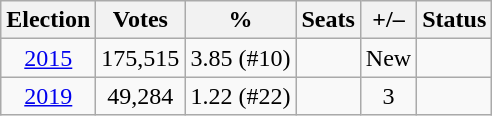<table class=wikitable style=text-align:center>
<tr>
<th>Election</th>
<th>Votes</th>
<th>%</th>
<th>Seats</th>
<th>+/–</th>
<th>Status</th>
</tr>
<tr>
<td><a href='#'>2015</a></td>
<td>175,515</td>
<td>3.85 (#10)</td>
<td></td>
<td>New</td>
<td></td>
</tr>
<tr>
<td><a href='#'>2019</a></td>
<td>49,284</td>
<td>1.22 (#22)</td>
<td></td>
<td> 3</td>
<td></td>
</tr>
</table>
